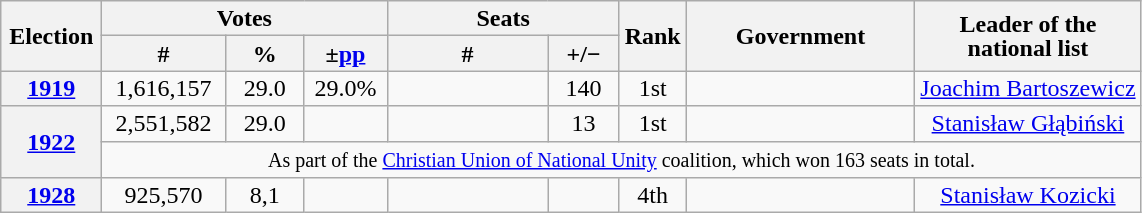<table class="wikitable" style="text-align:center; line-height:16px;">
<tr>
<th rowspan="2" style="width:60px;">Election</th>
<th colspan="3">Votes</th>
<th colspan="2">Seats</th>
<th rowspan="2" style="width:30px;">Rank</th>
<th rowspan="2" style="width:145px;">Government</th>
<th rowspan="2">Leader of the<br>national list</th>
</tr>
<tr>
<th style="width:75px;">#</th>
<th style="width:45px;">%</th>
<th style="width:48px;">±<a href='#'>pp</a></th>
<th style="width:100px;">#</th>
<th style="width:40px;">+/−</th>
</tr>
<tr>
<th><a href='#'>1919</a></th>
<td>1,616,157</td>
<td>29.0</td>
<td>29.0%</td>
<td></td>
<td> 140</td>
<td>1st</td>
<td></td>
<td><a href='#'>Joachim Bartoszewicz</a></td>
</tr>
<tr>
<th rowspan="2"><a href='#'>1922</a></th>
<td>2,551,582</td>
<td>29.0</td>
<td></td>
<td></td>
<td> 13</td>
<td>1st</td>
<td></td>
<td><a href='#'>Stanisław Głąbiński</a></td>
</tr>
<tr>
<td colspan="8"><small>As part of the <a href='#'>Christian Union of National Unity</a> coalition, which won 163 seats in total.</small></td>
</tr>
<tr>
<th><a href='#'>1928</a></th>
<td>925,570</td>
<td>8,1</td>
<td></td>
<td></td>
<td></td>
<td>4th</td>
<td></td>
<td><a href='#'>Stanisław Kozicki</a></td>
</tr>
</table>
